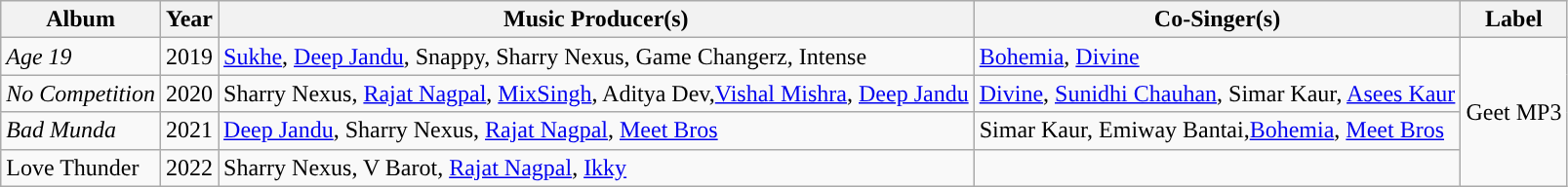<table class="wikitable">
<tr>
<th>Album</th>
<th>Year</th>
<th>Music Producer(s)</th>
<th>Co-Singer(s)</th>
<th>Label</th>
</tr>
<tr>
<td><em>Age 19</em></td>
<td>2019</td>
<td><a href='#'>Sukhe</a>, <a href='#'>Deep Jandu</a>, Snappy, Sharry Nexus, Game Changerz, Intense</td>
<td><a href='#'>Bohemia</a>, <a href='#'>Divine</a></td>
<td rowspan="4">Geet MP3</td>
</tr>
<tr>
<td><em>No Competition</em></td>
<td>2020</td>
<td>Sharry Nexus, <a href='#'>Rajat Nagpal</a>, <a href='#'>MixSingh</a>, Aditya Dev,<a href='#'>Vishal Mishra</a>, <a href='#'>Deep Jandu</a></td>
<td><a href='#'>Divine</a>, <a href='#'>Sunidhi Chauhan</a>, Simar Kaur, <a href='#'>Asees Kaur</a></td>
</tr>
<tr>
<td><em>Bad Munda</em></td>
<td>2021</td>
<td><a href='#'>Deep Jandu</a>, Sharry Nexus, <a href='#'>Rajat Nagpal</a>, <a href='#'>Meet Bros</a></td>
<td>Simar Kaur, Emiway Bantai,<a href='#'>Bohemia</a>, <a href='#'>Meet Bros</a></td>
</tr>
<tr>
<td>Love Thunder</td>
<td>2022</td>
<td>Sharry Nexus, V Barot, <a href='#'>Rajat Nagpal</a>, <a href='#'>Ikky</a></td>
<td></td>
</tr>
</table>
